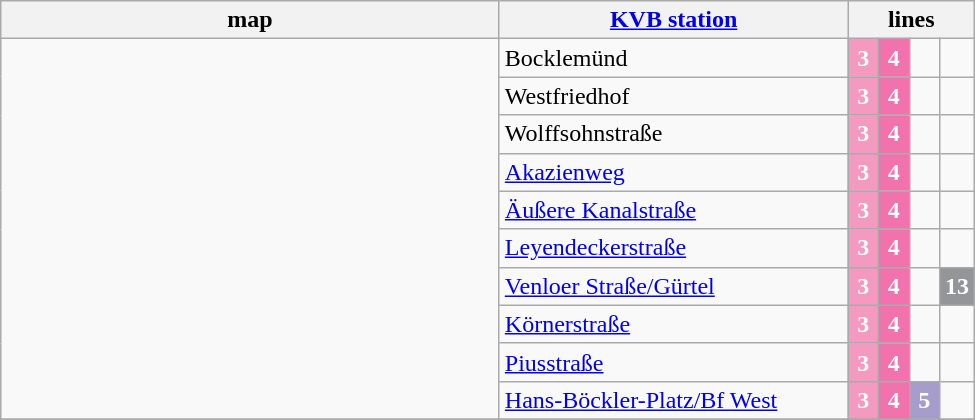<table class="wikitable">
<tr>
<th>map</th>
<th><a href='#'>KVB station</a></th>
<th colspan="10">lines</th>
</tr>
<tr>
<td rowspan="10" width="325px"></td>
<td width="225px" valign=top> Bocklemünd</td>
<td style="background-color:#F49AC1; color:#ffffff; text-align:center;"><strong>3</strong></td>
<td style="background-color:#F172AC; color:#ffffff; text-align:center;"><strong>4</strong></td>
<td></td>
<td></td>
</tr>
<tr>
<td> Westfriedhof</td>
<td style="background-color:#F49AC1; color:#ffffff; text-align:center;"><strong>3</strong></td>
<td style="background-color:#F172AC; color:#ffffff; text-align:center;"><strong>4</strong></td>
<td></td>
<td></td>
</tr>
<tr>
<td> Wolffsohnstraße</td>
<td style="background-color:#F49AC1; color:#ffffff; text-align:center;"><strong>3</strong></td>
<td style="background-color:#F172AC; color:#ffffff; text-align:center;"><strong>4</strong></td>
<td></td>
<td></td>
</tr>
<tr>
<td> <a href='#'>Akazienweg</a></td>
<td width="13px" style="background-color:#F49AC1; color:#ffffff; text-align:center;"><strong>3</strong></td>
<td width="13px" style="background-color:#F172AC; color:#ffffff; text-align:center;"><strong>4</strong></td>
<td width="13px"></td>
<td width="13px"></td>
</tr>
<tr>
<td valign=top> <a href='#'>Äußere Kanalstraße</a></td>
<td style="background-color:#F49AC1; color:#ffffff; text-align:center;"><strong>3</strong></td>
<td style="background-color:#F172AC; color:#ffffff; text-align:center;"><strong>4</strong></td>
<td></td>
<td></td>
</tr>
<tr>
<td> <a href='#'>Leyendeckerstraße</a></td>
<td style="background-color:#F49AC1; color:#ffffff; text-align:center;"><strong>3</strong></td>
<td style="background-color:#F172AC; color:#ffffff; text-align:center;"><strong>4</strong></td>
<td></td>
<td></td>
</tr>
<tr>
<td>  <a href='#'>Venloer Straße/Gürtel</a></td>
<td style="background-color:#F49AC1; color:#ffffff; text-align:center;"><strong>3</strong></td>
<td style="background-color:#F172AC; color:#ffffff; text-align:center;"><strong>4</strong></td>
<td></td>
<td style="background-color:#939598; color:#ffffff; text-align:center;"><strong>13</strong></td>
</tr>
<tr>
<td> <a href='#'>Körnerstraße</a></td>
<td style="background-color:#F49AC1; color:#ffffff; text-align:center;"><strong>3</strong></td>
<td style="background-color:#F172AC; color:#ffffff; text-align:center;"><strong>4</strong></td>
<td></td>
<td></td>
</tr>
<tr>
<td> <a href='#'>Piusstraße</a></td>
<td style="background-color:#F49AC1; color:#ffffff; text-align:center;"><strong>3</strong></td>
<td style="background-color:#F172AC; color:#ffffff; text-align:center;"><strong>4</strong></td>
<td></td>
<td></td>
</tr>
<tr>
<td>  <a href='#'>Hans-Böckler-Platz/Bf West</a></td>
<td style="background-color:#F49AC1; color:#ffffff; text-align:center;"><strong>3</strong></td>
<td style="background-color:#F172AC; color:#ffffff; text-align:center;"><strong>4</strong></td>
<td style="background-color:#A69DCD; color:#ffffff; text-align:center;"><strong>5</strong></td>
<td></td>
</tr>
<tr>
</tr>
</table>
